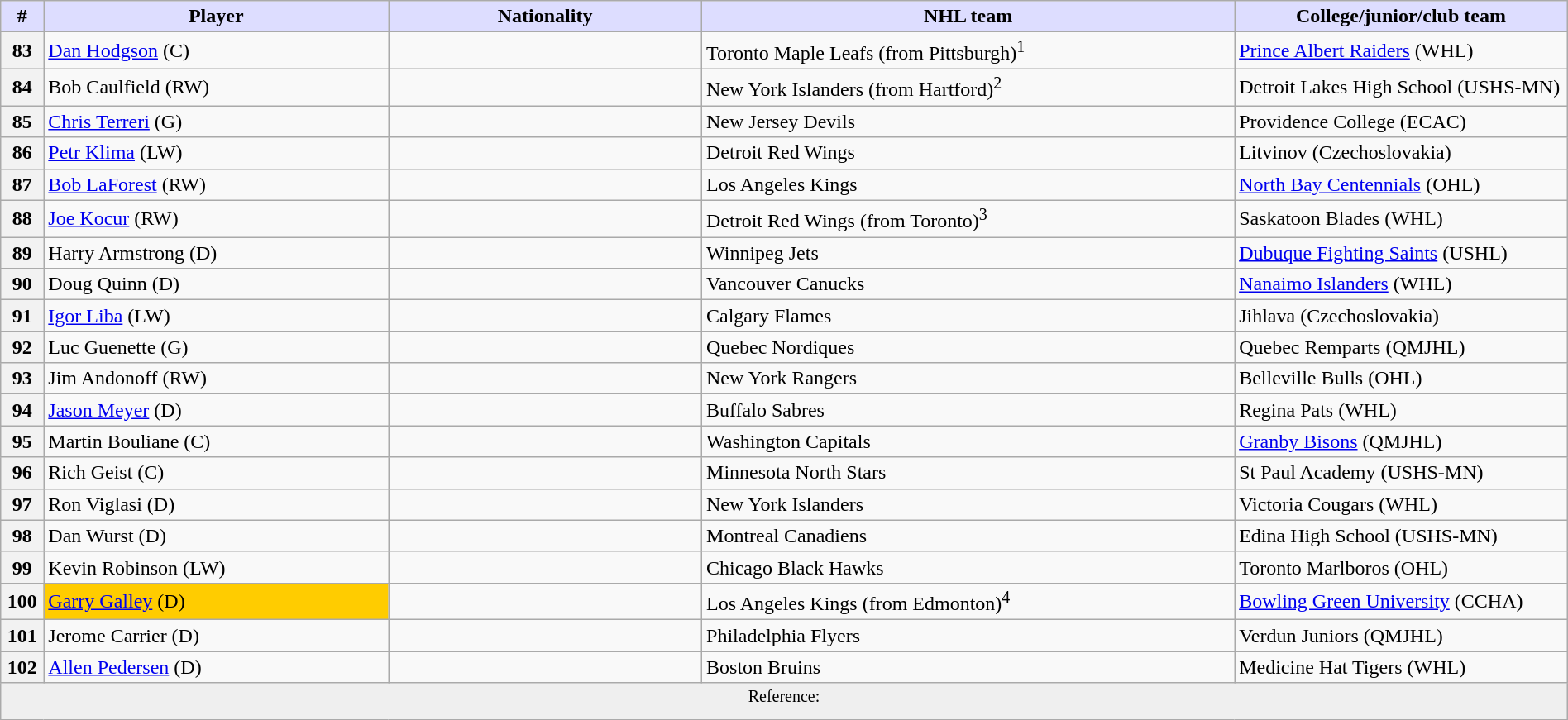<table class="wikitable" style="width: 100%">
<tr>
<th style="background:#ddf; width:2.75%;">#</th>
<th style="background:#ddf; width:22.0%;">Player</th>
<th style="background:#ddf; width:20.0%;">Nationality</th>
<th style="background:#ddf; width:34.0%;">NHL team</th>
<th style="background:#ddf; width:100.0%;">College/junior/club team</th>
</tr>
<tr>
<th>83</th>
<td><a href='#'>Dan Hodgson</a> (C)</td>
<td></td>
<td>Toronto Maple Leafs (from Pittsburgh)<sup>1</sup></td>
<td><a href='#'>Prince Albert Raiders</a> (WHL)</td>
</tr>
<tr>
<th>84</th>
<td>Bob Caulfield (RW)</td>
<td></td>
<td>New York Islanders (from Hartford)<sup>2</sup></td>
<td>Detroit Lakes High School (USHS-MN)</td>
</tr>
<tr>
<th>85</th>
<td><a href='#'>Chris Terreri</a> (G)</td>
<td></td>
<td>New Jersey Devils</td>
<td>Providence College (ECAC)</td>
</tr>
<tr>
<th>86</th>
<td><a href='#'>Petr Klima</a> (LW)</td>
<td></td>
<td>Detroit Red Wings</td>
<td>Litvinov (Czechoslovakia)</td>
</tr>
<tr>
<th>87</th>
<td><a href='#'>Bob LaForest</a> (RW)</td>
<td></td>
<td>Los Angeles Kings</td>
<td><a href='#'>North Bay Centennials</a> (OHL)</td>
</tr>
<tr>
<th>88</th>
<td><a href='#'>Joe Kocur</a> (RW)</td>
<td></td>
<td>Detroit Red Wings (from Toronto)<sup>3</sup></td>
<td>Saskatoon Blades (WHL)</td>
</tr>
<tr>
<th>89</th>
<td>Harry Armstrong (D)</td>
<td></td>
<td>Winnipeg Jets</td>
<td><a href='#'>Dubuque Fighting Saints</a> (USHL)</td>
</tr>
<tr>
<th>90</th>
<td>Doug Quinn (D)</td>
<td></td>
<td>Vancouver Canucks</td>
<td><a href='#'>Nanaimo Islanders</a> (WHL)</td>
</tr>
<tr>
<th>91</th>
<td><a href='#'>Igor Liba</a> (LW)</td>
<td></td>
<td>Calgary Flames</td>
<td>Jihlava (Czechoslovakia)</td>
</tr>
<tr>
<th>92</th>
<td>Luc Guenette (G)</td>
<td></td>
<td>Quebec Nordiques</td>
<td>Quebec Remparts (QMJHL)</td>
</tr>
<tr>
<th>93</th>
<td>Jim Andonoff (RW)</td>
<td></td>
<td>New York Rangers</td>
<td>Belleville Bulls (OHL)</td>
</tr>
<tr>
<th>94</th>
<td><a href='#'>Jason Meyer</a> (D)</td>
<td></td>
<td>Buffalo Sabres</td>
<td>Regina Pats (WHL)</td>
</tr>
<tr>
<th>95</th>
<td>Martin Bouliane (C)</td>
<td></td>
<td>Washington Capitals</td>
<td><a href='#'>Granby Bisons</a> (QMJHL)</td>
</tr>
<tr>
<th>96</th>
<td>Rich Geist (C)</td>
<td></td>
<td>Minnesota North Stars</td>
<td>St Paul Academy (USHS-MN)</td>
</tr>
<tr>
<th>97</th>
<td>Ron Viglasi (D)</td>
<td></td>
<td>New York Islanders</td>
<td>Victoria Cougars (WHL)</td>
</tr>
<tr>
<th>98</th>
<td>Dan Wurst (D)</td>
<td></td>
<td>Montreal Canadiens</td>
<td>Edina High School (USHS-MN)</td>
</tr>
<tr>
<th>99</th>
<td>Kevin Robinson (LW)</td>
<td></td>
<td>Chicago Black Hawks</td>
<td>Toronto Marlboros (OHL)</td>
</tr>
<tr>
<th>100</th>
<td style="background:#fc0;"><a href='#'>Garry Galley</a> (D)</td>
<td></td>
<td>Los Angeles Kings (from Edmonton)<sup>4</sup></td>
<td><a href='#'>Bowling Green University</a> (CCHA)</td>
</tr>
<tr>
<th>101</th>
<td>Jerome Carrier (D)</td>
<td></td>
<td>Philadelphia Flyers</td>
<td>Verdun Juniors (QMJHL)</td>
</tr>
<tr>
<th>102</th>
<td><a href='#'>Allen Pedersen</a> (D)</td>
<td></td>
<td>Boston Bruins</td>
<td>Medicine Hat Tigers (WHL)</td>
</tr>
<tr>
<td colspan="6" style="text-align:center; background:#efefef;"><sup>Reference: </sup></td>
</tr>
</table>
